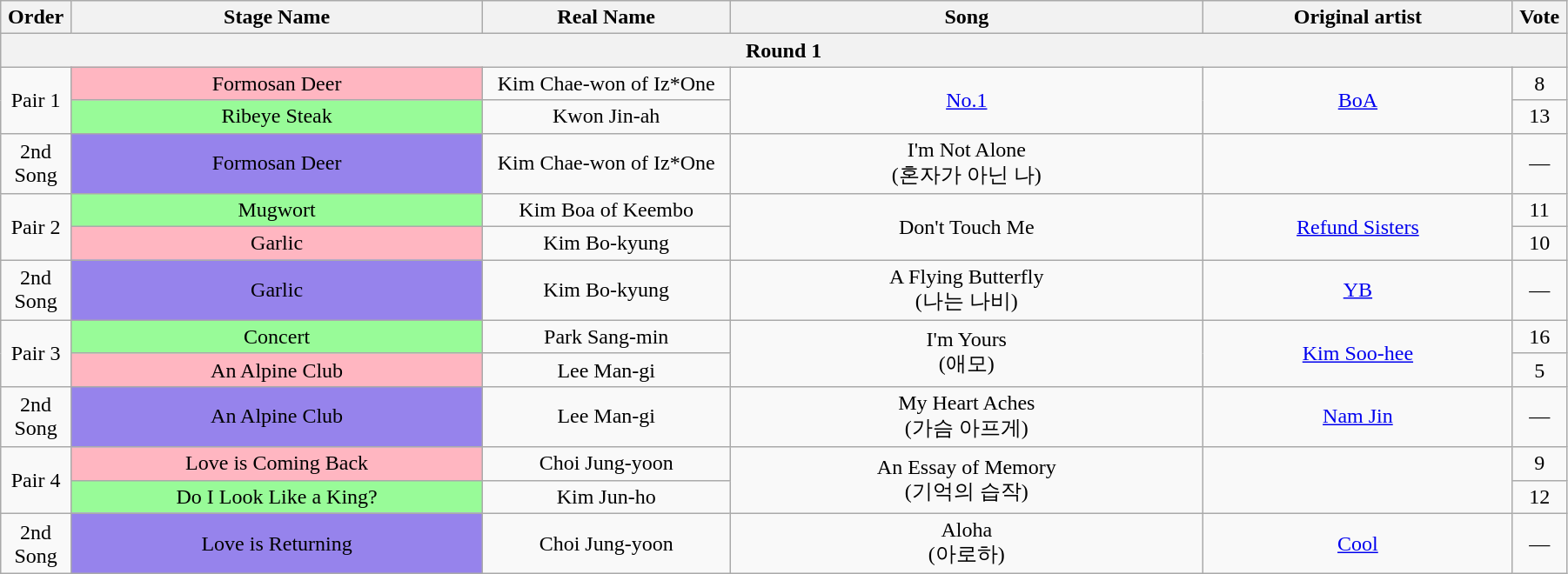<table class="wikitable" style="text-align:center; width:95%;">
<tr>
<th style="width:1%;">Order</th>
<th style="width:20%;">Stage Name</th>
<th style="width:12%;">Real Name</th>
<th style="width:23%;">Song</th>
<th style="width:15%;">Original artist</th>
<th style="width:1%;">Vote</th>
</tr>
<tr>
<th colspan=6>Round 1</th>
</tr>
<tr>
<td rowspan=2>Pair 1</td>
<td bgcolor="lightpink">Formosan Deer</td>
<td>Kim Chae-won of Iz*One</td>
<td rowspan=2><a href='#'>No.1</a></td>
<td rowspan=2><a href='#'>BoA</a></td>
<td>8</td>
</tr>
<tr>
<td bgcolor="palegreen">Ribeye Steak</td>
<td>Kwon Jin-ah</td>
<td>13</td>
</tr>
<tr>
<td>2nd Song</td>
<td bgcolor="#9683EC">Formosan Deer</td>
<td>Kim Chae-won of Iz*One</td>
<td>I'm Not Alone<br>(혼자가 아닌 나)</td>
<td></td>
<td>—</td>
</tr>
<tr>
<td rowspan=2>Pair 2</td>
<td bgcolor="palegreen">Mugwort</td>
<td>Kim Boa of Keembo</td>
<td rowspan=2>Don't Touch Me</td>
<td rowspan=2><a href='#'>Refund Sisters</a></td>
<td>11</td>
</tr>
<tr>
<td bgcolor="lightpink">Garlic</td>
<td>Kim Bo-kyung</td>
<td>10</td>
</tr>
<tr>
<td>2nd Song</td>
<td bgcolor="#9683EC">Garlic</td>
<td>Kim Bo-kyung</td>
<td>A Flying Butterfly<br>(나는 나비)</td>
<td><a href='#'>YB</a></td>
<td>—</td>
</tr>
<tr>
<td rowspan=2>Pair 3</td>
<td bgcolor="palegreen">Concert</td>
<td>Park Sang-min</td>
<td rowspan=2>I'm Yours<br>(애모)</td>
<td rowspan=2><a href='#'>Kim Soo-hee</a></td>
<td>16</td>
</tr>
<tr>
<td bgcolor="lightpink">An Alpine Club</td>
<td>Lee Man-gi</td>
<td>5</td>
</tr>
<tr>
<td>2nd Song</td>
<td bgcolor="#9683EC">An Alpine Club</td>
<td>Lee Man-gi</td>
<td>My Heart Aches<br>(가슴 아프게)</td>
<td><a href='#'>Nam Jin</a></td>
<td>—</td>
</tr>
<tr>
<td rowspan=2>Pair 4</td>
<td bgcolor="lightpink">Love is Coming Back</td>
<td>Choi Jung-yoon</td>
<td rowspan=2>An Essay of Memory<br>(기억의 습작)</td>
<td rowspan=2></td>
<td>9</td>
</tr>
<tr>
<td bgcolor="palegreen">Do I Look Like a King?</td>
<td>Kim Jun-ho</td>
<td>12</td>
</tr>
<tr>
<td>2nd Song</td>
<td bgcolor="#9683EC">Love is Returning</td>
<td>Choi Jung-yoon</td>
<td>Aloha<br>(아로하)</td>
<td><a href='#'>Cool</a></td>
<td>—</td>
</tr>
</table>
